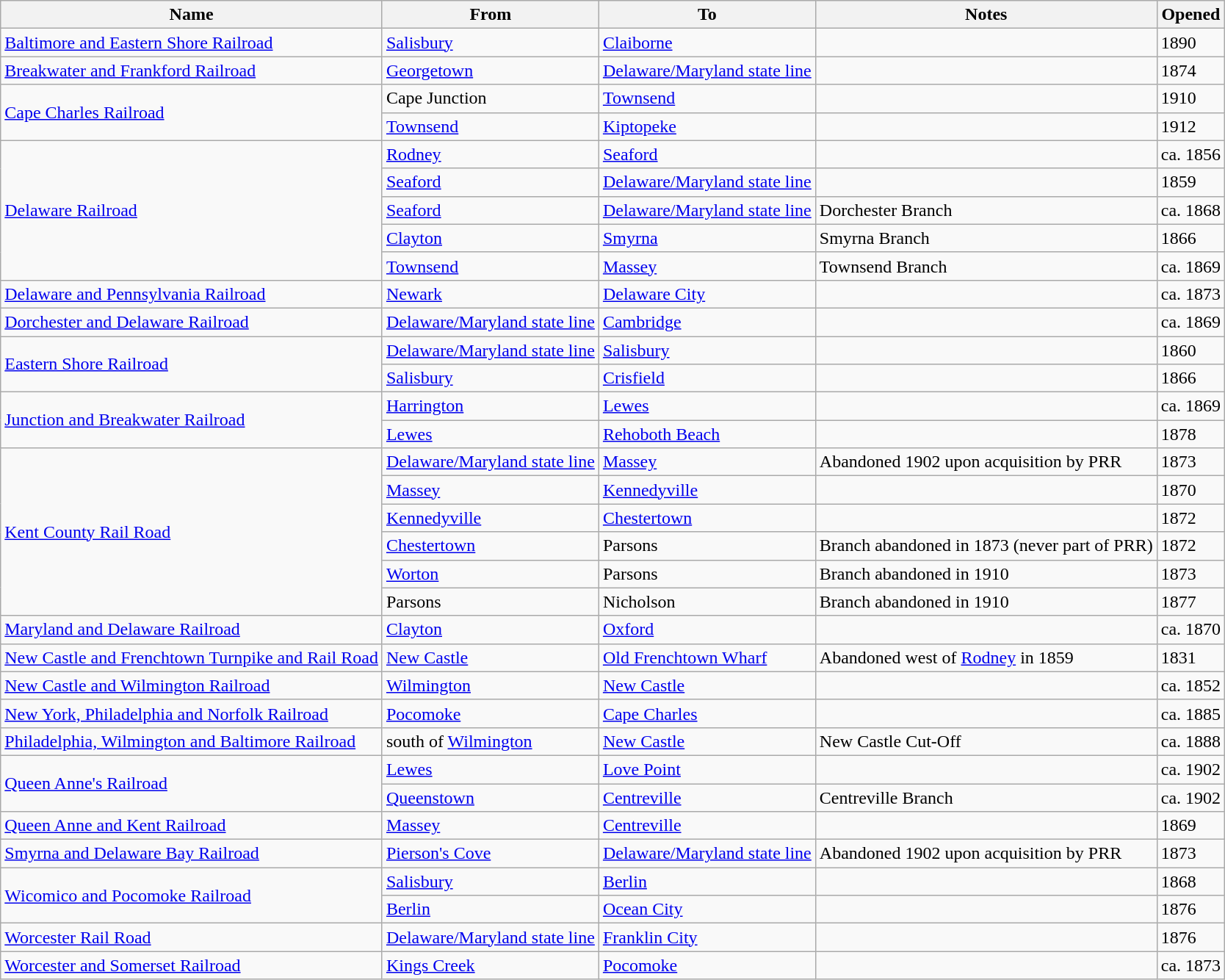<table class=wikitable>
<tr>
<th>Name</th>
<th>From</th>
<th>To</th>
<th>Notes</th>
<th>Opened</th>
</tr>
<tr>
<td><a href='#'>Baltimore and Eastern Shore Railroad</a></td>
<td><a href='#'>Salisbury</a></td>
<td><a href='#'>Claiborne</a></td>
<td></td>
<td>1890</td>
</tr>
<tr>
<td><a href='#'>Breakwater and Frankford Railroad</a></td>
<td><a href='#'>Georgetown</a></td>
<td><a href='#'>Delaware/Maryland state line</a></td>
<td></td>
<td>1874</td>
</tr>
<tr>
<td rowspan=2><a href='#'>Cape Charles Railroad</a></td>
<td>Cape Junction</td>
<td><a href='#'>Townsend</a></td>
<td></td>
<td>1910</td>
</tr>
<tr>
<td><a href='#'>Townsend</a></td>
<td><a href='#'>Kiptopeke</a></td>
<td></td>
<td>1912</td>
</tr>
<tr>
<td rowspan=5><a href='#'>Delaware Railroad</a></td>
<td><a href='#'>Rodney</a></td>
<td><a href='#'>Seaford</a></td>
<td></td>
<td>ca. 1856</td>
</tr>
<tr>
<td><a href='#'>Seaford</a></td>
<td><a href='#'>Delaware/Maryland state line</a></td>
<td></td>
<td>1859</td>
</tr>
<tr>
<td><a href='#'>Seaford</a></td>
<td><a href='#'>Delaware/Maryland state line</a></td>
<td>Dorchester Branch</td>
<td>ca. 1868</td>
</tr>
<tr>
<td><a href='#'>Clayton</a></td>
<td><a href='#'>Smyrna</a></td>
<td>Smyrna Branch</td>
<td>1866</td>
</tr>
<tr>
<td><a href='#'>Townsend</a></td>
<td><a href='#'>Massey</a></td>
<td>Townsend Branch</td>
<td>ca. 1869</td>
</tr>
<tr>
<td><a href='#'>Delaware and Pennsylvania Railroad</a></td>
<td><a href='#'>Newark</a></td>
<td><a href='#'>Delaware City</a></td>
<td></td>
<td>ca. 1873</td>
</tr>
<tr>
<td><a href='#'>Dorchester and Delaware Railroad</a></td>
<td><a href='#'>Delaware/Maryland state line</a></td>
<td><a href='#'>Cambridge</a></td>
<td></td>
<td>ca. 1869</td>
</tr>
<tr>
<td rowspan=2><a href='#'>Eastern Shore Railroad</a></td>
<td><a href='#'>Delaware/Maryland state line</a></td>
<td><a href='#'>Salisbury</a></td>
<td></td>
<td>1860</td>
</tr>
<tr>
<td><a href='#'>Salisbury</a></td>
<td><a href='#'>Crisfield</a></td>
<td></td>
<td>1866</td>
</tr>
<tr>
<td rowspan=2><a href='#'>Junction and Breakwater Railroad</a></td>
<td><a href='#'>Harrington</a></td>
<td><a href='#'>Lewes</a></td>
<td></td>
<td>ca. 1869</td>
</tr>
<tr>
<td><a href='#'>Lewes</a></td>
<td><a href='#'>Rehoboth Beach</a></td>
<td></td>
<td>1878</td>
</tr>
<tr>
<td rowspan=6><a href='#'>Kent County Rail Road</a></td>
<td><a href='#'>Delaware/Maryland state line</a></td>
<td><a href='#'>Massey</a></td>
<td>Abandoned 1902 upon acquisition by PRR</td>
<td>1873</td>
</tr>
<tr>
<td><a href='#'>Massey</a></td>
<td><a href='#'>Kennedyville</a></td>
<td></td>
<td>1870</td>
</tr>
<tr>
<td><a href='#'>Kennedyville</a></td>
<td><a href='#'>Chestertown</a></td>
<td></td>
<td>1872</td>
</tr>
<tr>
<td><a href='#'>Chestertown</a></td>
<td>Parsons</td>
<td>Branch abandoned in 1873 (never part of PRR)</td>
<td>1872</td>
</tr>
<tr>
<td><a href='#'>Worton</a></td>
<td>Parsons</td>
<td>Branch abandoned in 1910</td>
<td>1873</td>
</tr>
<tr>
<td>Parsons</td>
<td>Nicholson</td>
<td>Branch abandoned in 1910</td>
<td>1877</td>
</tr>
<tr>
<td><a href='#'>Maryland and Delaware Railroad</a></td>
<td><a href='#'>Clayton</a></td>
<td><a href='#'>Oxford</a></td>
<td></td>
<td>ca. 1870</td>
</tr>
<tr>
<td><a href='#'>New Castle and Frenchtown Turnpike and Rail Road</a></td>
<td><a href='#'>New Castle</a></td>
<td><a href='#'>Old Frenchtown Wharf</a></td>
<td>Abandoned west of <a href='#'>Rodney</a> in 1859</td>
<td>1831</td>
</tr>
<tr>
<td><a href='#'>New Castle and Wilmington Railroad</a></td>
<td><a href='#'>Wilmington</a></td>
<td><a href='#'>New Castle</a></td>
<td></td>
<td>ca. 1852</td>
</tr>
<tr>
<td><a href='#'>New York, Philadelphia and Norfolk Railroad</a></td>
<td><a href='#'>Pocomoke</a></td>
<td><a href='#'>Cape Charles</a></td>
<td></td>
<td>ca. 1885</td>
</tr>
<tr>
<td><a href='#'>Philadelphia, Wilmington and Baltimore Railroad</a></td>
<td>south of <a href='#'>Wilmington</a></td>
<td><a href='#'>New Castle</a></td>
<td>New Castle Cut-Off</td>
<td>ca. 1888</td>
</tr>
<tr>
<td rowspan=2><a href='#'>Queen Anne's Railroad</a></td>
<td><a href='#'>Lewes</a></td>
<td><a href='#'>Love Point</a></td>
<td></td>
<td>ca. 1902</td>
</tr>
<tr>
<td><a href='#'>Queenstown</a></td>
<td><a href='#'>Centreville</a></td>
<td>Centreville Branch</td>
<td>ca. 1902</td>
</tr>
<tr>
<td><a href='#'>Queen Anne and Kent Railroad</a></td>
<td><a href='#'>Massey</a></td>
<td><a href='#'>Centreville</a></td>
<td></td>
<td>1869</td>
</tr>
<tr>
<td><a href='#'>Smyrna and Delaware Bay Railroad</a></td>
<td><a href='#'>Pierson's Cove</a></td>
<td><a href='#'>Delaware/Maryland state line</a></td>
<td>Abandoned 1902 upon acquisition by PRR</td>
<td>1873</td>
</tr>
<tr>
<td rowspan=2><a href='#'>Wicomico and Pocomoke Railroad</a></td>
<td><a href='#'>Salisbury</a></td>
<td><a href='#'>Berlin</a></td>
<td></td>
<td>1868</td>
</tr>
<tr>
<td><a href='#'>Berlin</a></td>
<td><a href='#'>Ocean City</a></td>
<td></td>
<td>1876</td>
</tr>
<tr>
<td><a href='#'>Worcester Rail Road</a></td>
<td><a href='#'>Delaware/Maryland state line</a></td>
<td><a href='#'>Franklin City</a></td>
<td></td>
<td>1876</td>
</tr>
<tr>
<td><a href='#'>Worcester and Somerset Railroad</a></td>
<td><a href='#'>Kings Creek</a></td>
<td><a href='#'>Pocomoke</a></td>
<td></td>
<td>ca. 1873</td>
</tr>
</table>
